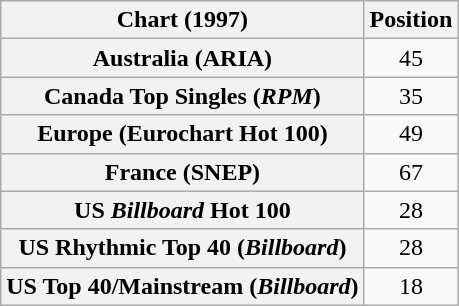<table class="wikitable plainrowheaders sortable" style="text-align:center">
<tr>
<th scope="col">Chart (1997)</th>
<th scope="col">Position</th>
</tr>
<tr>
<th scope="row">Australia (ARIA)</th>
<td>45</td>
</tr>
<tr>
<th scope="row">Canada Top Singles (<em>RPM</em>)</th>
<td>35</td>
</tr>
<tr>
<th scope="row">Europe (Eurochart Hot 100)</th>
<td>49</td>
</tr>
<tr>
<th scope="row">France (SNEP)</th>
<td>67</td>
</tr>
<tr>
<th scope="row">US <em>Billboard</em> Hot 100</th>
<td>28</td>
</tr>
<tr>
<th scope="row">US Rhythmic Top 40 (<em>Billboard</em>)</th>
<td>28</td>
</tr>
<tr>
<th scope="row">US Top 40/Mainstream (<em>Billboard</em>)</th>
<td>18</td>
</tr>
</table>
